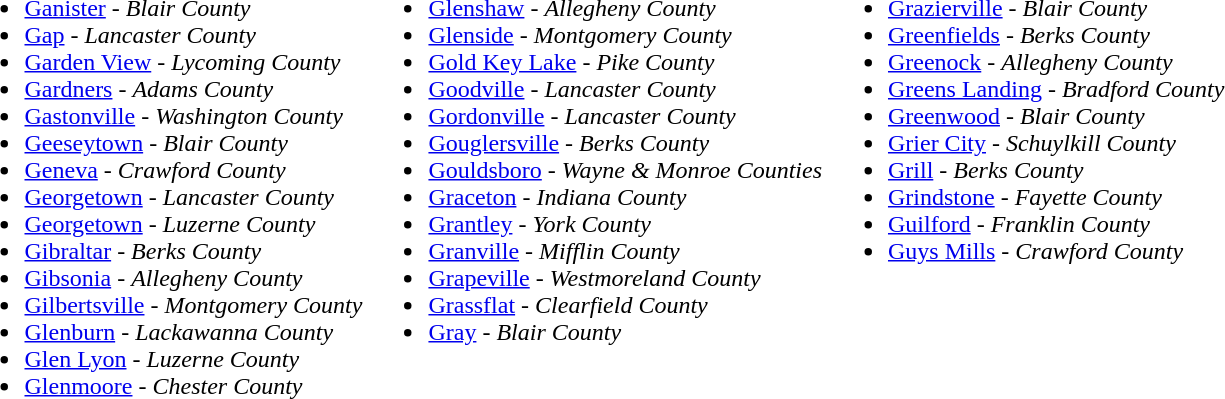<table>
<tr valign=top>
<td><br><ul><li><a href='#'>Ganister</a> - <em>Blair County</em></li><li><a href='#'>Gap</a> - <em>Lancaster County</em></li><li><a href='#'>Garden View</a> - <em>Lycoming County</em></li><li><a href='#'>Gardners</a> - <em>Adams County</em></li><li><a href='#'>Gastonville</a> - <em>Washington County</em></li><li><a href='#'>Geeseytown</a> - <em>Blair County</em></li><li><a href='#'>Geneva</a> - <em>Crawford County</em></li><li><a href='#'>Georgetown</a> - <em>Lancaster County</em></li><li><a href='#'>Georgetown</a> - <em>Luzerne County</em></li><li><a href='#'>Gibraltar</a> - <em>Berks County</em></li><li><a href='#'>Gibsonia</a> - <em>Allegheny County</em></li><li><a href='#'>Gilbertsville</a> - <em>Montgomery County</em></li><li><a href='#'>Glenburn</a> - <em>Lackawanna County</em></li><li><a href='#'>Glen Lyon</a> - <em>Luzerne County</em></li><li><a href='#'>Glenmoore</a> - <em>Chester County</em></li></ul></td>
<td><br><ul><li><a href='#'>Glenshaw</a> - <em>Allegheny County</em></li><li><a href='#'>Glenside</a> - <em>Montgomery County</em></li><li><a href='#'>Gold Key Lake</a> - <em>Pike County</em></li><li><a href='#'>Goodville</a> - <em>Lancaster County</em></li><li><a href='#'>Gordonville</a> - <em>Lancaster County</em></li><li><a href='#'>Gouglersville</a> - <em>Berks County</em></li><li><a href='#'>Gouldsboro</a> - <em>Wayne & Monroe Counties</em></li><li><a href='#'>Graceton</a> - <em>Indiana County</em></li><li><a href='#'>Grantley</a> - <em>York County</em></li><li><a href='#'>Granville</a> - <em>Mifflin County</em></li><li><a href='#'>Grapeville</a> - <em>Westmoreland County</em></li><li><a href='#'>Grassflat</a> - <em>Clearfield County</em></li><li><a href='#'>Gray</a> - <em>Blair County</em></li></ul></td>
<td><br><ul><li><a href='#'>Grazierville</a> - <em>Blair County</em></li><li><a href='#'>Greenfields</a> - <em>Berks County</em></li><li><a href='#'>Greenock</a> - <em>Allegheny County</em></li><li><a href='#'>Greens Landing</a> - <em>Bradford County</em></li><li><a href='#'>Greenwood</a> - <em>Blair County</em></li><li><a href='#'>Grier City</a> - <em>Schuylkill County</em></li><li><a href='#'>Grill</a> - <em>Berks County</em></li><li><a href='#'>Grindstone</a> - <em>Fayette County</em></li><li><a href='#'>Guilford</a> - <em>Franklin County</em></li><li><a href='#'>Guys Mills</a> - <em>Crawford County</em></li></ul></td>
</tr>
</table>
